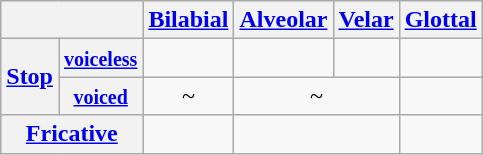<table class="wikitable" style="text-align: center;">
<tr>
<th colspan="2"></th>
<th><a href='#'>Bilabial</a></th>
<th><a href='#'>Alveolar</a></th>
<th><a href='#'>Velar</a></th>
<th><a href='#'>Glottal</a></th>
</tr>
<tr>
<th rowspan="2"><a href='#'>Stop</a></th>
<th><small><a href='#'>voiceless</a></small></th>
<td></td>
<td></td>
<td></td>
<td></td>
</tr>
<tr>
<th><small><a href='#'>voiced</a></small></th>
<td> ~ </td>
<td colspan=2> ~ </td>
<td></td>
</tr>
<tr>
<th colspan=2><a href='#'>Fricative</a></th>
<td></td>
<td colspan="2"></td>
<td></td>
</tr>
</table>
